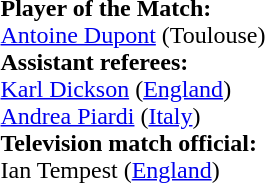<table style="width:100%">
<tr>
<td><br><strong>Player of the Match:</strong>
<br><a href='#'>Antoine Dupont</a> (Toulouse)<br><strong>Assistant referees:</strong>
<br> <a href='#'>Karl Dickson</a> (<a href='#'>England</a>)
<br> <a href='#'>Andrea Piardi</a> (<a href='#'>Italy</a>)
<br><strong>Television match official:</strong>
<br> Ian Tempest (<a href='#'>England</a>)</td>
</tr>
</table>
